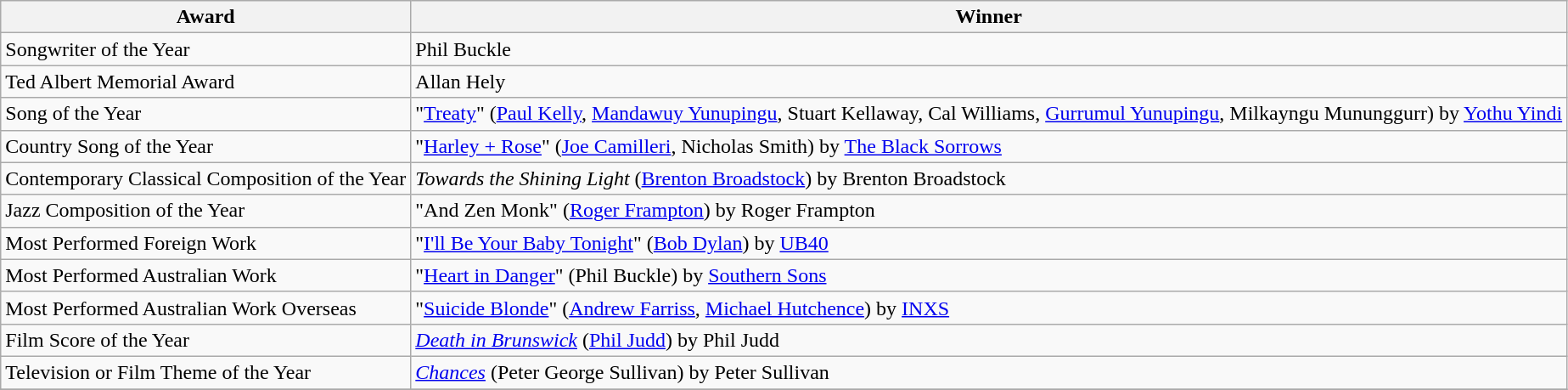<table class="wikitable">
<tr>
<th>Award</th>
<th>Winner</th>
</tr>
<tr>
<td>Songwriter of the Year</td>
<td>Phil Buckle</td>
</tr>
<tr>
<td>Ted Albert Memorial Award</td>
<td>Allan Hely</td>
</tr>
<tr>
<td>Song of the Year</td>
<td>"<a href='#'>Treaty</a>" (<a href='#'>Paul Kelly</a>, <a href='#'>Mandawuy Yunupingu</a>, Stuart Kellaway, Cal Williams, <a href='#'>Gurrumul Yunupingu</a>, Milkayngu Mununggurr) by <a href='#'>Yothu Yindi</a></td>
</tr>
<tr>
<td>Country Song of the Year</td>
<td>"<a href='#'>Harley + Rose</a>" (<a href='#'>Joe Camilleri</a>, Nicholas Smith) by <a href='#'>The Black Sorrows</a></td>
</tr>
<tr>
<td>Contemporary Classical Composition of the Year</td>
<td><em>Towards the Shining Light</em> (<a href='#'>Brenton Broadstock</a>) by Brenton Broadstock</td>
</tr>
<tr>
<td>Jazz Composition of the Year</td>
<td>"And Zen Monk" (<a href='#'>Roger Frampton</a>) by Roger Frampton</td>
</tr>
<tr>
<td>Most Performed Foreign Work</td>
<td>"<a href='#'>I'll Be Your Baby Tonight</a>" (<a href='#'>Bob Dylan</a>) by <a href='#'>UB40</a></td>
</tr>
<tr>
<td>Most Performed Australian Work</td>
<td>"<a href='#'>Heart in Danger</a>" (Phil Buckle) by <a href='#'>Southern Sons</a></td>
</tr>
<tr>
<td>Most Performed Australian Work Overseas</td>
<td>"<a href='#'>Suicide Blonde</a>" (<a href='#'>Andrew Farriss</a>, <a href='#'>Michael Hutchence</a>) by <a href='#'>INXS</a></td>
</tr>
<tr>
<td>Film Score of the Year</td>
<td><em><a href='#'>Death in Brunswick</a></em> (<a href='#'>Phil Judd</a>) by Phil Judd</td>
</tr>
<tr>
<td>Television or Film Theme of the Year</td>
<td><em><a href='#'>Chances</a></em> (Peter George Sullivan) by Peter Sullivan</td>
</tr>
<tr>
</tr>
</table>
